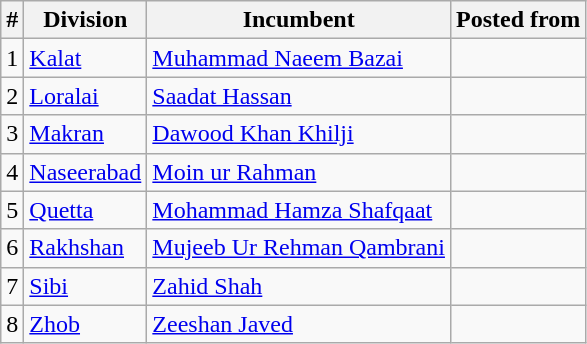<table class="wikitable sortable">
<tr>
<th>#</th>
<th>Division</th>
<th>Incumbent</th>
<th>Posted from</th>
</tr>
<tr>
<td>1</td>
<td><a href='#'>Kalat</a></td>
<td><a href='#'>Muhammad Naeem Bazai</a></td>
<td></td>
</tr>
<tr>
<td>2</td>
<td><a href='#'>Loralai</a></td>
<td><a href='#'>Saadat Hassan</a></td>
<td></td>
</tr>
<tr>
<td>3</td>
<td><a href='#'>Makran</a></td>
<td><a href='#'>Dawood Khan Khilji</a></td>
<td></td>
</tr>
<tr>
<td>4</td>
<td><a href='#'>Naseerabad</a></td>
<td><a href='#'>Moin ur Rahman</a></td>
<td></td>
</tr>
<tr>
<td>5</td>
<td><a href='#'>Quetta</a></td>
<td><a href='#'>Mohammad Hamza Shafqaat</a></td>
<td></td>
</tr>
<tr>
<td>6</td>
<td><a href='#'>Rakhshan</a></td>
<td><a href='#'>Mujeeb Ur Rehman Qambrani</a></td>
<td></td>
</tr>
<tr>
<td>7</td>
<td><a href='#'>Sibi</a></td>
<td><a href='#'>Zahid Shah</a></td>
<td></td>
</tr>
<tr>
<td>8</td>
<td><a href='#'>Zhob</a></td>
<td><a href='#'>Zeeshan Javed</a></td>
<td></td>
</tr>
</table>
